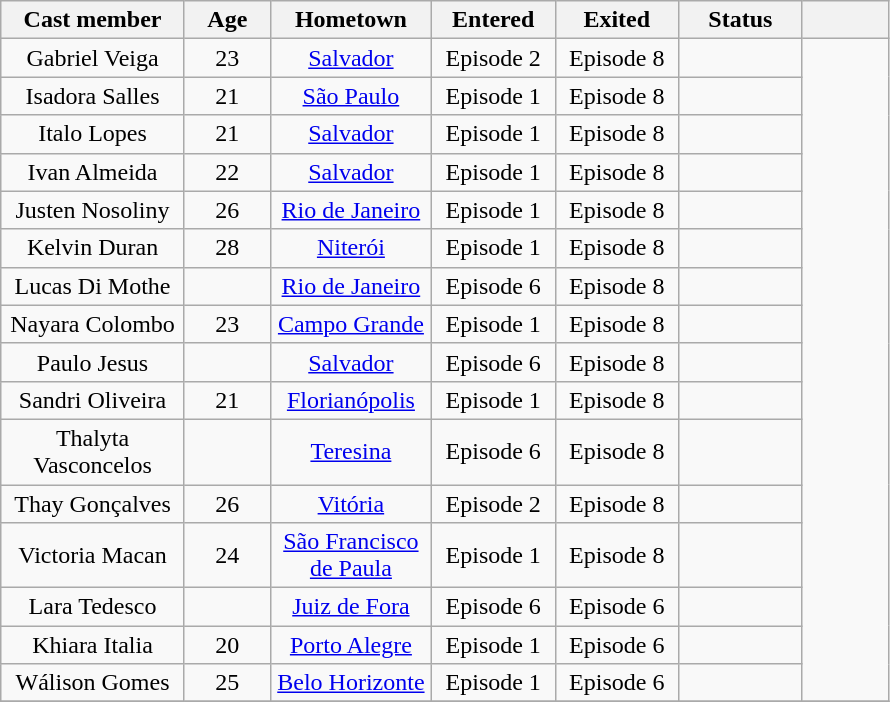<table class="wikitable sortable" style="text-align:center;">
<tr>
<th width=115>Cast member</th>
<th width=050>Age</th>
<th width=100>Hometown</th>
<th width=075>Entered</th>
<th width=075>Exited</th>
<th width=075>Status</th>
<th width=050></th>
</tr>
<tr>
<td>Gabriel Veiga</td>
<td>23</td>
<td><a href='#'>Salvador</a></td>
<td>Episode 2</td>
<td>Episode 8</td>
<td></td>
<td rowspan=16></td>
</tr>
<tr>
<td>Isadora Salles</td>
<td>21</td>
<td><a href='#'>São Paulo</a></td>
<td>Episode 1</td>
<td>Episode 8</td>
<td></td>
</tr>
<tr>
<td>Italo Lopes</td>
<td>21</td>
<td><a href='#'>Salvador</a></td>
<td>Episode 1</td>
<td>Episode 8</td>
<td></td>
</tr>
<tr>
<td>Ivan Almeida</td>
<td>22</td>
<td><a href='#'>Salvador</a></td>
<td>Episode 1</td>
<td>Episode 8</td>
<td></td>
</tr>
<tr>
<td>Justen Nosoliny</td>
<td>26</td>
<td><a href='#'>Rio de Janeiro</a></td>
<td>Episode 1</td>
<td>Episode 8</td>
<td></td>
</tr>
<tr>
<td>Kelvin Duran</td>
<td>28</td>
<td><a href='#'>Niterói</a></td>
<td>Episode 1</td>
<td>Episode 8</td>
<td></td>
</tr>
<tr>
<td>Lucas Di Mothe</td>
<td></td>
<td><a href='#'>Rio de Janeiro</a></td>
<td>Episode 6</td>
<td>Episode 8</td>
<td></td>
</tr>
<tr>
<td>Nayara Colombo</td>
<td>23</td>
<td><a href='#'>Campo Grande</a></td>
<td>Episode 1</td>
<td>Episode 8</td>
<td></td>
</tr>
<tr>
<td>Paulo Jesus</td>
<td></td>
<td><a href='#'>Salvador</a></td>
<td>Episode 6</td>
<td>Episode 8</td>
<td></td>
</tr>
<tr>
<td>Sandri Oliveira</td>
<td>21</td>
<td><a href='#'>Florianópolis</a></td>
<td>Episode 1</td>
<td>Episode 8</td>
<td></td>
</tr>
<tr>
<td>Thalyta Vasconcelos</td>
<td></td>
<td><a href='#'>Teresina</a></td>
<td>Episode 6</td>
<td>Episode 8</td>
<td></td>
</tr>
<tr>
<td>Thay Gonçalves</td>
<td>26</td>
<td><a href='#'>Vitória</a></td>
<td>Episode 2</td>
<td>Episode 8</td>
<td></td>
</tr>
<tr>
<td>Victoria Macan</td>
<td>24</td>
<td><a href='#'>São Francisco de Paula</a></td>
<td>Episode 1</td>
<td>Episode 8</td>
<td></td>
</tr>
<tr>
<td>Lara Tedesco</td>
<td></td>
<td><a href='#'>Juiz de Fora</a></td>
<td>Episode 6</td>
<td>Episode 6</td>
<td></td>
</tr>
<tr>
<td>Khiara Italia</td>
<td>20</td>
<td><a href='#'>Porto Alegre</a></td>
<td>Episode 1</td>
<td>Episode 6</td>
<td></td>
</tr>
<tr>
<td>Wálison Gomes</td>
<td>25</td>
<td><a href='#'>Belo Horizonte</a></td>
<td>Episode 1</td>
<td>Episode 6</td>
<td></td>
</tr>
<tr>
</tr>
</table>
